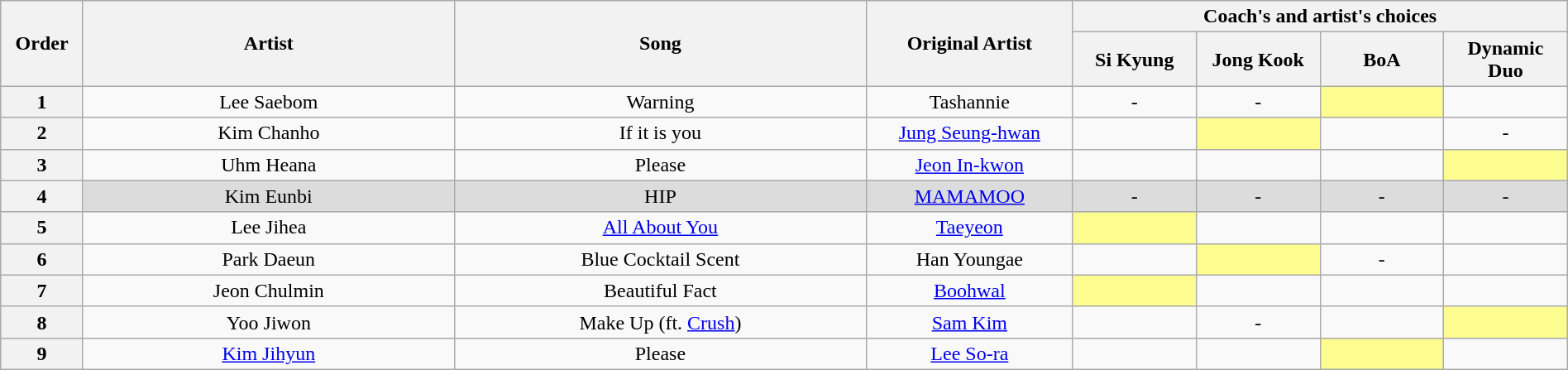<table class="wikitable" style="text-align:center; width:100%;">
<tr>
<th scope="col" rowspan="2" style="width:04%;">Order</th>
<th scope="col" rowspan="2" style="width:18%;">Artist</th>
<th scope="col" rowspan="2" style="width:20%;">Song</th>
<th scope="col" rowspan="2" style="width:10%;">Original Artist</th>
<th scope="col" colspan="4" style="width:24%;">Coach's and artist's choices</th>
</tr>
<tr>
<th style="width:06%;">Si Kyung</th>
<th stylw="width:06%;">Jong Kook</th>
<th style="width:06%;">BoA</th>
<th style="width:06%;">Dynamic Duo</th>
</tr>
<tr>
<th>1</th>
<td>Lee Saebom</td>
<td>Warning</td>
<td>Tashannie</td>
<td>-</td>
<td>-</td>
<td bgcolor=#fdfc8f><strong></strong></td>
<td><strong></strong></td>
</tr>
<tr>
<th>2</th>
<td>Kim Chanho</td>
<td>If it is you</td>
<td><a href='#'>Jung Seung-hwan</a></td>
<td><strong></strong></td>
<td bgcolor=#fdfc8f><strong></strong></td>
<td><strong></strong></td>
<td>-</td>
</tr>
<tr>
<th>3</th>
<td>Uhm Heana</td>
<td>Please</td>
<td><a href='#'>Jeon In-kwon</a></td>
<td><strong></strong></td>
<td><strong></strong></td>
<td><strong></strong></td>
<td bgcolor=#fdfc8f><strong></strong></td>
</tr>
<tr style="background:#DCDCDC;">
<th>4</th>
<td>Kim Eunbi</td>
<td>HIP</td>
<td><a href='#'>MAMAMOO</a></td>
<td>-</td>
<td>-</td>
<td>-</td>
<td>-</td>
</tr>
<tr>
<th>5</th>
<td>Lee Jihea</td>
<td><a href='#'>All About You</a></td>
<td><a href='#'>Taeyeon</a></td>
<td bgcolor=#fdfc8f><strong></strong></td>
<td><strong></strong></td>
<td><strong></strong></td>
<td><strong></strong></td>
</tr>
<tr>
<th>6</th>
<td>Park Daeun</td>
<td>Blue Cocktail Scent</td>
<td>Han Youngae</td>
<td><strong></strong></td>
<td bgcolor=#fdfc8f><strong></strong></td>
<td>-</td>
<td><strong></strong></td>
</tr>
<tr>
<th>7</th>
<td>Jeon Chulmin</td>
<td>Beautiful Fact</td>
<td><a href='#'>Boohwal</a></td>
<td bgcolor=#fdfc8f><strong></strong></td>
<td><strong></strong></td>
<td><strong></strong></td>
<td><strong></strong></td>
</tr>
<tr>
<th>8</th>
<td>Yoo Jiwon</td>
<td>Make Up (ft. <a href='#'>Crush</a>)</td>
<td><a href='#'>Sam Kim</a></td>
<td><strong></strong></td>
<td>-</td>
<td><strong></strong></td>
<td bgcolor=#fdfc8f><strong></strong></td>
</tr>
<tr>
<th>9</th>
<td><a href='#'>Kim Jihyun</a></td>
<td>Please</td>
<td><a href='#'>Lee So-ra</a></td>
<td><strong></strong></td>
<td><strong></strong></td>
<td bgcolor=#fdfc8f><strong></strong></td>
<td><strong></strong></td>
</tr>
</table>
